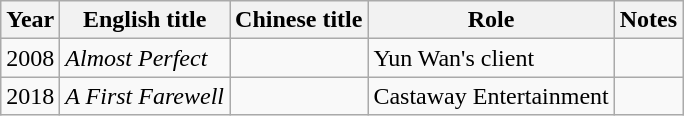<table class="wikitable">
<tr>
<th>Year</th>
<th>English title</th>
<th>Chinese title</th>
<th>Role</th>
<th>Notes</th>
</tr>
<tr>
<td>2008</td>
<td><em>Almost Perfect</em></td>
<td></td>
<td>Yun Wan's client</td>
<td></td>
</tr>
<tr>
<td>2018</td>
<td><em>A First Farewell</em></td>
<td></td>
<td>Castaway Entertainment</td>
<td></td>
</tr>
</table>
